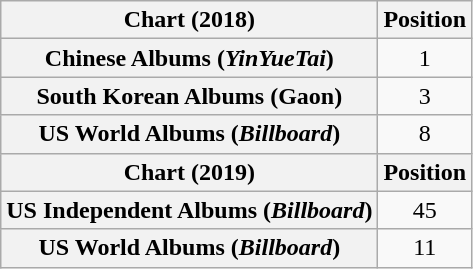<table class="wikitable plainrowheaders" style="text-align:center">
<tr>
<th scope="col">Chart (2018)</th>
<th scope="col">Position</th>
</tr>
<tr>
<th scope="row">Chinese Albums (<em>YinYueTai</em>)</th>
<td>1</td>
</tr>
<tr>
<th scope="row">South Korean Albums (Gaon)</th>
<td>3</td>
</tr>
<tr>
<th scope="row">US World Albums (<em>Billboard</em>)</th>
<td>8</td>
</tr>
<tr>
<th scope="col">Chart (2019)</th>
<th scope="col">Position</th>
</tr>
<tr>
<th scope="row">US Independent Albums (<em>Billboard</em>)</th>
<td>45</td>
</tr>
<tr>
<th scope="row">US World Albums (<em>Billboard</em>)</th>
<td>11</td>
</tr>
</table>
